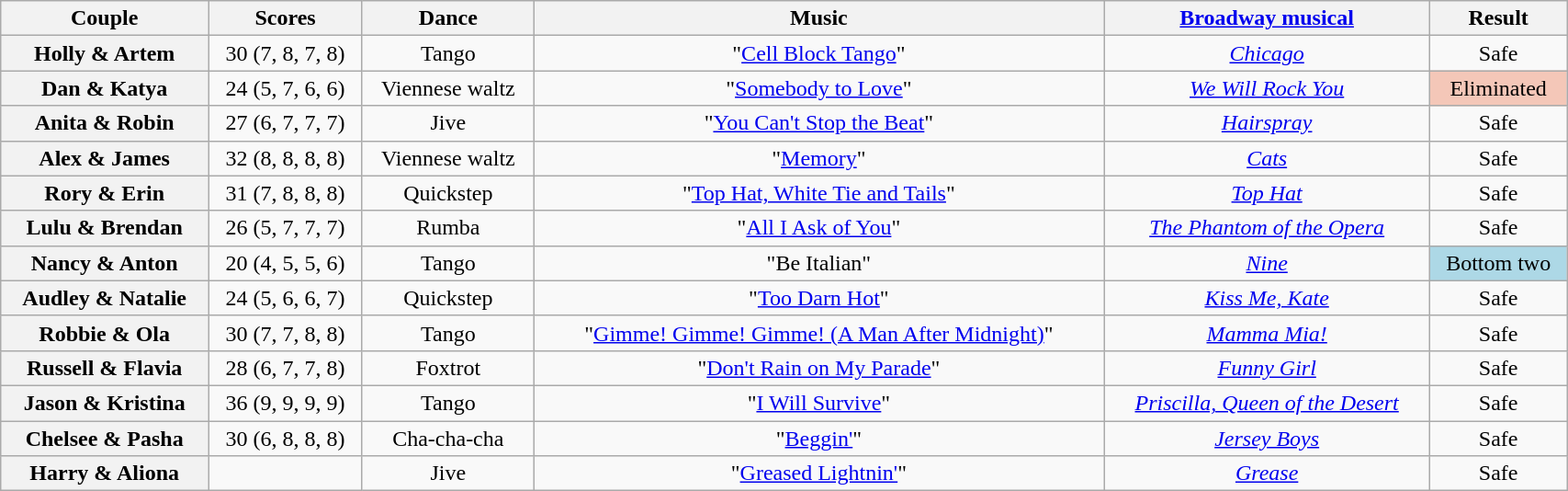<table class="wikitable sortable" style="text-align:center; width:90%">
<tr>
<th scope="col">Couple</th>
<th scope="col">Scores</th>
<th scope="col" class="unsortable">Dance</th>
<th scope="col" class="unsortable">Music</th>
<th scope="col" class="unsortable"><a href='#'>Broadway musical</a></th>
<th scope="col" class="unsortable">Result</th>
</tr>
<tr>
<th scope="row">Holly & Artem</th>
<td>30 (7, 8, 7, 8)</td>
<td>Tango</td>
<td>"<a href='#'>Cell Block Tango</a>"</td>
<td><em><a href='#'>Chicago</a></em></td>
<td>Safe</td>
</tr>
<tr>
<th scope="row">Dan & Katya</th>
<td>24 (5, 7, 6, 6)</td>
<td>Viennese waltz</td>
<td>"<a href='#'>Somebody to Love</a>"</td>
<td><em><a href='#'>We Will Rock You</a></em></td>
<td bgcolor="f4c7b8">Eliminated</td>
</tr>
<tr>
<th scope="row">Anita & Robin</th>
<td>27 (6, 7, 7, 7)</td>
<td>Jive</td>
<td>"<a href='#'>You Can't Stop the Beat</a>"</td>
<td><em><a href='#'>Hairspray</a></em></td>
<td>Safe</td>
</tr>
<tr>
<th scope="row">Alex & James</th>
<td>32 (8, 8, 8, 8)</td>
<td>Viennese waltz</td>
<td>"<a href='#'>Memory</a>"</td>
<td><em><a href='#'>Cats</a></em></td>
<td>Safe</td>
</tr>
<tr>
<th scope="row">Rory & Erin</th>
<td>31 (7, 8, 8, 8)</td>
<td>Quickstep</td>
<td>"<a href='#'>Top Hat, White Tie and Tails</a>"</td>
<td><em><a href='#'>Top Hat</a></em></td>
<td>Safe</td>
</tr>
<tr>
<th scope="row">Lulu & Brendan</th>
<td>26 (5, 7, 7, 7)</td>
<td>Rumba</td>
<td>"<a href='#'>All I Ask of You</a>"</td>
<td><em><a href='#'>The Phantom of the Opera</a></em></td>
<td>Safe</td>
</tr>
<tr>
<th scope="row">Nancy & Anton</th>
<td>20 (4, 5, 5, 6)</td>
<td>Tango</td>
<td>"Be Italian"</td>
<td><em><a href='#'>Nine</a></em></td>
<td bgcolor="lightblue">Bottom two</td>
</tr>
<tr>
<th scope="row">Audley & Natalie</th>
<td>24 (5, 6, 6, 7)</td>
<td>Quickstep</td>
<td>"<a href='#'>Too Darn Hot</a>"</td>
<td><em><a href='#'>Kiss Me, Kate</a></em></td>
<td>Safe</td>
</tr>
<tr>
<th scope="row">Robbie & Ola</th>
<td>30 (7, 7, 8, 8)</td>
<td>Tango</td>
<td>"<a href='#'>Gimme! Gimme! Gimme! (A Man After Midnight)</a>"</td>
<td><em><a href='#'>Mamma Mia!</a></em></td>
<td>Safe</td>
</tr>
<tr>
<th scope="row">Russell & Flavia</th>
<td>28 (6, 7, 7, 8)</td>
<td>Foxtrot</td>
<td>"<a href='#'>Don't Rain on My Parade</a>"</td>
<td><em><a href='#'>Funny Girl</a></em></td>
<td>Safe</td>
</tr>
<tr>
<th scope="row">Jason & Kristina</th>
<td>36 (9, 9, 9, 9)</td>
<td>Tango</td>
<td>"<a href='#'>I Will Survive</a>"</td>
<td><em><a href='#'>Priscilla, Queen of the Desert</a></em></td>
<td>Safe</td>
</tr>
<tr>
<th scope="row">Chelsee & Pasha</th>
<td>30 (6, 8, 8, 8)</td>
<td>Cha-cha-cha</td>
<td>"<a href='#'>Beggin'</a>"</td>
<td><em><a href='#'>Jersey Boys</a></em></td>
<td>Safe</td>
</tr>
<tr>
<th scope="row">Harry & Aliona</th>
<td></td>
<td>Jive</td>
<td>"<a href='#'>Greased Lightnin'</a>"</td>
<td><em><a href='#'>Grease</a></em></td>
<td>Safe</td>
</tr>
</table>
